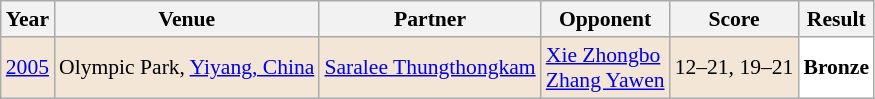<table class="sortable wikitable" style="font-size: 90%;">
<tr>
<th>Year</th>
<th>Venue</th>
<th>Partner</th>
<th>Opponent</th>
<th>Score</th>
<th>Result</th>
</tr>
<tr style="background:#F3E6D7">
<td align="center"><a href='#'>2005</a></td>
<td align="left">Olympic Park, <a href='#'>Yiyang, China</a></td>
<td align="left"> <a href='#'>Saralee Thungthongkam</a></td>
<td align="left"> <a href='#'>Xie Zhongbo</a> <br>  <a href='#'>Zhang Yawen</a></td>
<td align="left">12–21, 19–21</td>
<td style="text-align:left; background:white"> <strong>Bronze</strong></td>
</tr>
</table>
